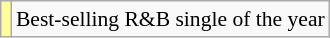<table class="wikitable plainrowheaders" style="font-size:90%;">
<tr>
<td bgcolor=#FFFF99 align=center></td>
<td>Best-selling R&B single of the year</td>
</tr>
</table>
